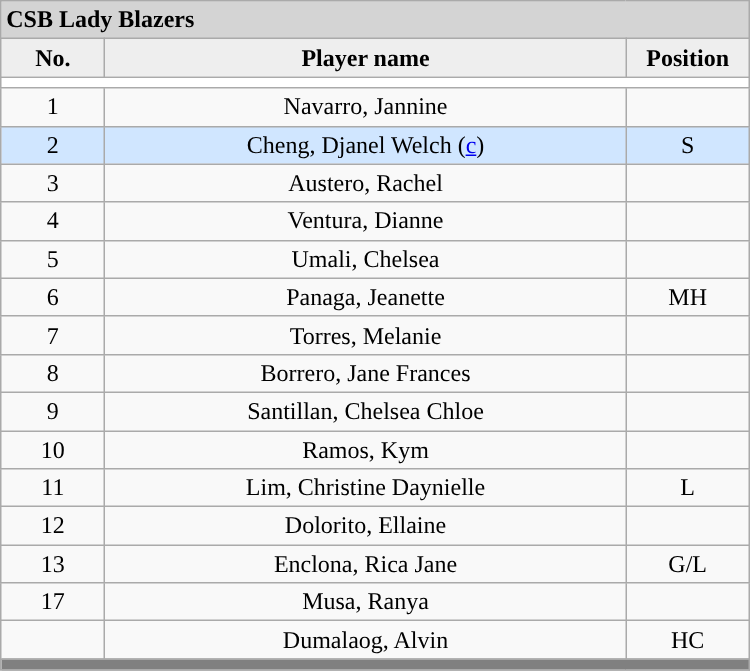<table class='wikitable mw-collapsible mw-collapsed' style='text-align: center; width: 500px; border: none;'>
<tr>
<th style="background:#D4D4D4; text-align:left;" colspan=3> CSB Lady Blazers</th>
</tr>
<tr style="background:#EEEEEE; font-weight:bold;">
<td width=10%>No.</td>
<td width=50%>Player name</td>
<td width=10%>Position</td>
</tr>
<tr style="background:#FFFFFF;">
<td colspan=3 align=center></td>
</tr>
<tr>
<td align=center>1</td>
<td>Navarro, Jannine</td>
<td align=center></td>
</tr>
<tr style="background: #D0E6FF;">
<td align=center>2</td>
<td>Cheng, Djanel Welch (<a href='#'>c</a>)</td>
<td align=center>S</td>
</tr>
<tr>
<td align=center>3</td>
<td>Austero, Rachel</td>
<td align=center></td>
</tr>
<tr>
<td align=center>4</td>
<td>Ventura, Dianne</td>
<td align=center></td>
</tr>
<tr>
<td align=center>5</td>
<td>Umali, Chelsea</td>
<td align=center></td>
</tr>
<tr>
<td align=center>6</td>
<td>Panaga, Jeanette</td>
<td align=center>MH</td>
</tr>
<tr>
<td align=center>7</td>
<td>Torres, Melanie</td>
<td align=center></td>
</tr>
<tr>
<td align=center>8</td>
<td>Borrero, Jane Frances</td>
<td align=center></td>
</tr>
<tr>
<td align=center>9</td>
<td>Santillan, Chelsea Chloe</td>
<td align=center></td>
</tr>
<tr>
<td align=center>10</td>
<td>Ramos, Kym</td>
<td align=center></td>
</tr>
<tr>
<td align=center>11</td>
<td>Lim, Christine Daynielle</td>
<td align=center>L</td>
</tr>
<tr>
<td align=center>12</td>
<td>Dolorito, Ellaine</td>
<td align=center></td>
</tr>
<tr>
<td align=center>13</td>
<td>Enclona, Rica Jane</td>
<td align=center>G/L</td>
</tr>
<tr>
<td align=center>17</td>
<td>Musa, Ranya</td>
<td align=center></td>
</tr>
<tr>
<td align=center></td>
<td>Dumalaog, Alvin</td>
<td align=center>HC</td>
</tr>
<tr>
<th style='background: grey;' colspan=3></th>
</tr>
</table>
